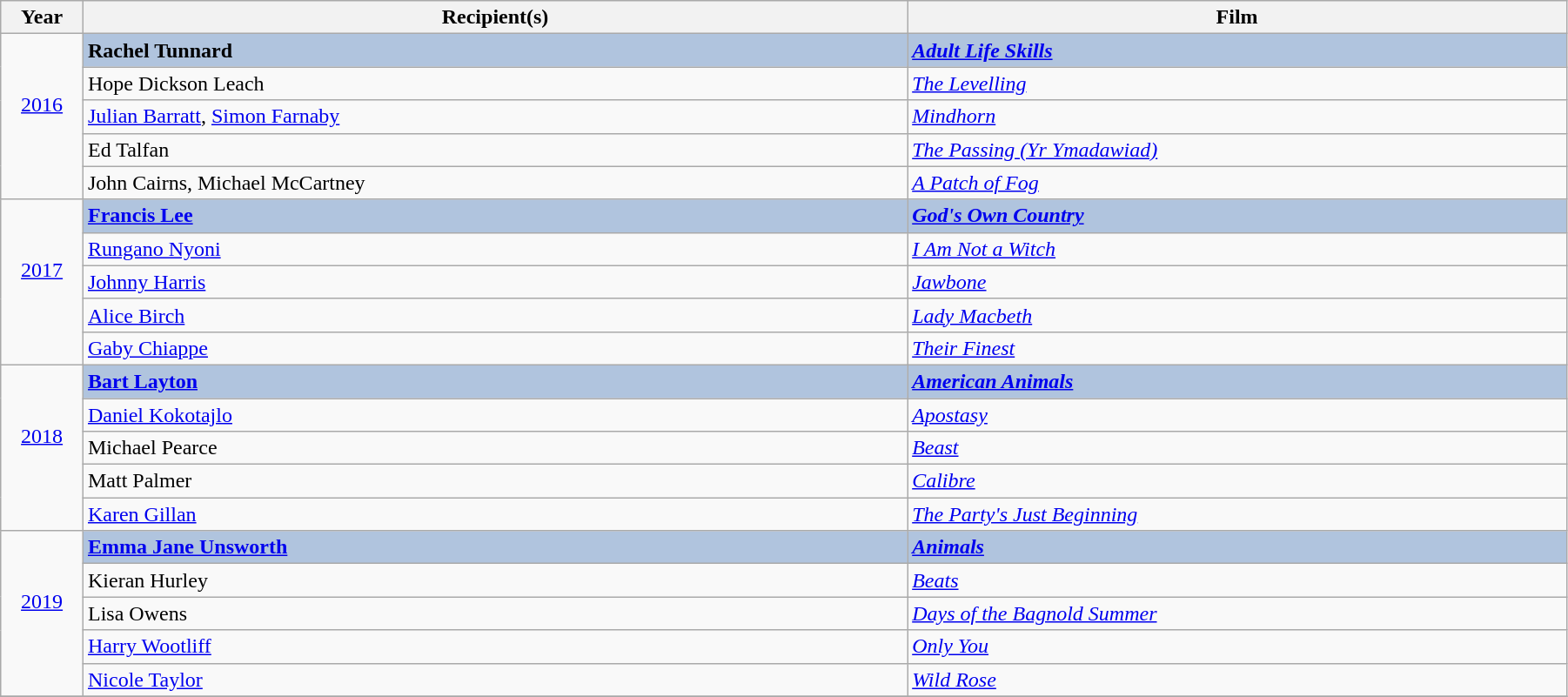<table class="wikitable" width="95%" cellpadding="5">
<tr>
<th width="5%">Year</th>
<th width="50%">Recipient(s)</th>
<th width="40%">Film</th>
</tr>
<tr>
<td rowspan="5" style="text-align:center;"><a href='#'>2016</a><br><br></td>
<td style="background:#B0C4DE"><strong>Rachel Tunnard</strong></td>
<td style="background:#B0C4DE"><strong><em><a href='#'>Adult Life Skills</a></em></strong></td>
</tr>
<tr>
<td>Hope Dickson Leach</td>
<td><em><a href='#'>The Levelling</a></em></td>
</tr>
<tr>
<td><a href='#'>Julian Barratt</a>, <a href='#'>Simon Farnaby</a></td>
<td><em><a href='#'>Mindhorn</a></em></td>
</tr>
<tr>
<td>Ed Talfan</td>
<td><em><a href='#'>The Passing (Yr Ymadawiad)</a></em></td>
</tr>
<tr>
<td>John Cairns, Michael McCartney</td>
<td><em><a href='#'>A Patch of Fog</a></em></td>
</tr>
<tr>
<td rowspan="5" style="text-align:center;"><a href='#'>2017</a> <br><br></td>
<td style="background:#B0C4DE"><strong><a href='#'>Francis Lee</a></strong></td>
<td style="background:#B0C4DE"><strong><em><a href='#'>God's Own Country</a></em></strong></td>
</tr>
<tr>
<td><a href='#'>Rungano Nyoni</a></td>
<td><em><a href='#'>I Am Not a Witch</a></em></td>
</tr>
<tr>
<td><a href='#'>Johnny Harris</a></td>
<td><em><a href='#'>Jawbone</a></em></td>
</tr>
<tr>
<td><a href='#'>Alice Birch</a></td>
<td><em><a href='#'>Lady Macbeth</a></em></td>
</tr>
<tr>
<td><a href='#'>Gaby Chiappe</a></td>
<td><em><a href='#'>Their Finest</a></em></td>
</tr>
<tr>
<td rowspan="5" style="text-align:center;"><a href='#'>2018</a> <br><br></td>
<td style="background:#B0C4DE"><strong><a href='#'>Bart Layton</a></strong></td>
<td style="background:#B0C4DE"><strong><em><a href='#'>American Animals</a></em></strong></td>
</tr>
<tr>
<td><a href='#'>Daniel Kokotajlo</a></td>
<td><em><a href='#'>Apostasy</a></em></td>
</tr>
<tr>
<td>Michael Pearce</td>
<td><em><a href='#'>Beast</a></em></td>
</tr>
<tr>
<td>Matt Palmer</td>
<td><em><a href='#'>Calibre</a></em></td>
</tr>
<tr>
<td><a href='#'>Karen Gillan</a></td>
<td><em><a href='#'>The Party's Just Beginning</a></em></td>
</tr>
<tr>
<td rowspan="5" style="text-align:center;"><a href='#'>2019</a> <br><br></td>
<td style="background:#B0C4DE"><strong><a href='#'>Emma Jane Unsworth</a></strong></td>
<td style="background:#B0C4DE"><strong><em><a href='#'>Animals</a></em></strong></td>
</tr>
<tr>
<td>Kieran Hurley</td>
<td><em><a href='#'>Beats</a></em></td>
</tr>
<tr>
<td>Lisa Owens</td>
<td><em><a href='#'>Days of the Bagnold Summer</a></em></td>
</tr>
<tr>
<td><a href='#'>Harry Wootliff</a></td>
<td><em><a href='#'>Only You</a></em></td>
</tr>
<tr>
<td><a href='#'>Nicole Taylor</a></td>
<td><em><a href='#'>Wild Rose</a></em></td>
</tr>
<tr>
</tr>
</table>
